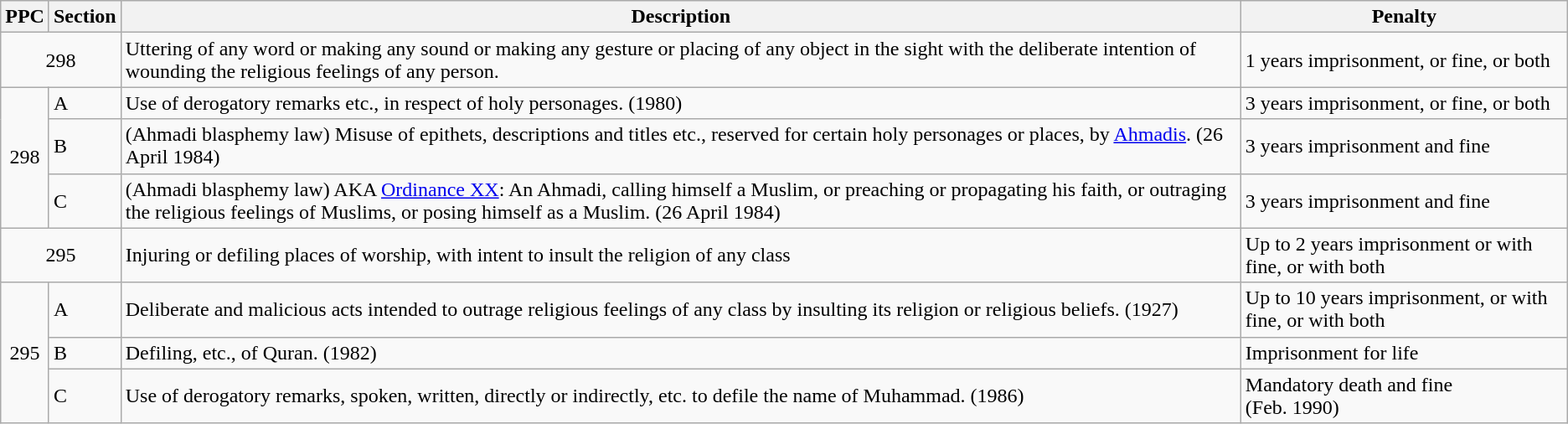<table class="wikitable">
<tr>
<th>PPC</th>
<th>Section</th>
<th>Description</th>
<th>Penalty</th>
</tr>
<tr>
<td colspan="2" align="center">298</td>
<td>Uttering of any word or making any sound or making any gesture or placing of any object in the sight with the deliberate intention of wounding the religious feelings of any person.</td>
<td>1 years imprisonment, or fine, or both</td>
</tr>
<tr>
<td rowspan="3" align="center">298</td>
<td>A</td>
<td>Use of derogatory remarks etc., in respect of holy personages. (1980)</td>
<td>3 years imprisonment, or fine, or both</td>
</tr>
<tr>
<td>B</td>
<td>(Ahmadi blasphemy law) Misuse of epithets, descriptions and titles etc., reserved for certain holy personages or places, by <a href='#'>Ahmadis</a>. (26 April 1984)</td>
<td>3 years imprisonment and fine</td>
</tr>
<tr>
<td>C</td>
<td>(Ahmadi blasphemy law) AKA <a href='#'>Ordinance XX</a>: An Ahmadi, calling himself a Muslim, or preaching or propagating his faith, or outraging the religious feelings of Muslims, or posing himself as a Muslim. (26 April 1984)</td>
<td>3 years imprisonment and fine</td>
</tr>
<tr>
<td colspan="2" align="center">295</td>
<td>Injuring or defiling places of worship, with intent to insult the religion of any class</td>
<td>Up to 2 years imprisonment or with fine, or with both</td>
</tr>
<tr>
<td rowspan="3" align="center">295</td>
<td>A</td>
<td>Deliberate and malicious acts intended to outrage religious feelings of any class by insulting its religion or religious beliefs. (1927)</td>
<td>Up to 10 years imprisonment, or with fine, or with both</td>
</tr>
<tr>
<td>B</td>
<td>Defiling, etc., of Quran. (1982)</td>
<td>Imprisonment for life</td>
</tr>
<tr>
<td>C</td>
<td>Use of derogatory remarks, spoken, written, directly or indirectly, etc. to defile the name of Muhammad. (1986)</td>
<td>Mandatory death and fine<br>(Feb. 1990)</td>
</tr>
</table>
